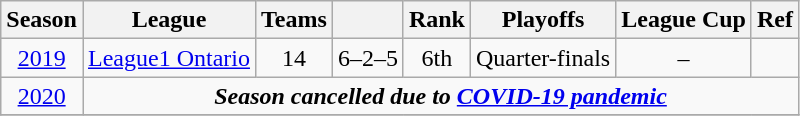<table class="wikitable" style="text-align: center;">
<tr>
<th>Season</th>
<th>League</th>
<th>Teams</th>
<th></th>
<th>Rank</th>
<th>Playoffs</th>
<th>League Cup</th>
<th>Ref</th>
</tr>
<tr>
<td><a href='#'>2019</a></td>
<td><a href='#'>League1 Ontario</a></td>
<td>14</td>
<td>6–2–5</td>
<td>6th</td>
<td>Quarter-finals</td>
<td>–</td>
<td></td>
</tr>
<tr>
<td><a href='#'>2020</a></td>
<td colspan="7"><strong><em>Season cancelled due to <a href='#'>COVID-19 pandemic</a></em></strong></td>
</tr>
<tr>
</tr>
</table>
